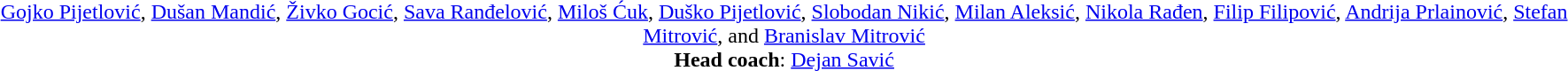<table width=95%>
<tr align=center>
<td><br><a href='#'>Gojko Pijetlović</a>, <a href='#'>Dušan Mandić</a>, <a href='#'>Živko Gocić</a>, <a href='#'>Sava Ranđelović</a>, <a href='#'>Miloš Ćuk</a>, <a href='#'>Duško Pijetlović</a>, <a href='#'>Slobodan Nikić</a>, <a href='#'>Milan Aleksić</a>, <a href='#'>Nikola Rađen</a>, <a href='#'>Filip Filipović</a>, <a href='#'>Andrija Prlainović</a>, <a href='#'>Stefan Mitrović</a>, and <a href='#'>Branislav Mitrović</a>
<br>
<strong>Head coach</strong>: <a href='#'>Dejan Savić</a></td>
</tr>
</table>
